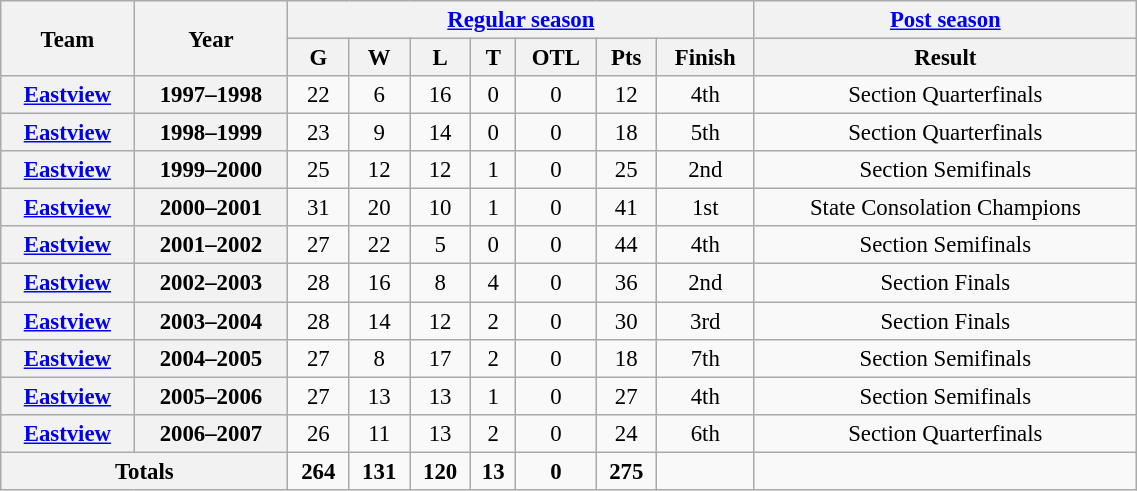<table class="wikitable" style="font-size: 95%; text-align:center; width:60%;">
<tr>
<th rowspan="2">Team</th>
<th rowspan="2">Year</th>
<th colspan="7"><a href='#'>Regular season</a></th>
<th colspan="1"><a href='#'>Post season</a></th>
</tr>
<tr>
<th>G</th>
<th>W</th>
<th>L</th>
<th>T</th>
<th>OTL</th>
<th>Pts</th>
<th>Finish</th>
<th>Result</th>
</tr>
<tr>
<th><a href='#'>Eastview</a></th>
<th>1997–1998</th>
<td>22</td>
<td>6</td>
<td>16</td>
<td>0</td>
<td>0</td>
<td>12</td>
<td>4th</td>
<td>Section Quarterfinals</td>
</tr>
<tr>
<th><a href='#'>Eastview</a></th>
<th>1998–1999</th>
<td>23</td>
<td>9</td>
<td>14</td>
<td>0</td>
<td>0</td>
<td>18</td>
<td>5th</td>
<td>Section Quarterfinals</td>
</tr>
<tr>
<th><a href='#'>Eastview</a></th>
<th>1999–2000</th>
<td>25</td>
<td>12</td>
<td>12</td>
<td>1</td>
<td>0</td>
<td>25</td>
<td>2nd</td>
<td>Section Semifinals</td>
</tr>
<tr>
<th><a href='#'>Eastview</a></th>
<th>2000–2001</th>
<td>31</td>
<td>20</td>
<td>10</td>
<td>1</td>
<td>0</td>
<td>41</td>
<td>1st</td>
<td>State Consolation Champions</td>
</tr>
<tr>
<th><a href='#'>Eastview</a></th>
<th>2001–2002</th>
<td>27</td>
<td>22</td>
<td>5</td>
<td>0</td>
<td>0</td>
<td>44</td>
<td>4th</td>
<td>Section Semifinals</td>
</tr>
<tr>
<th><a href='#'>Eastview</a></th>
<th>2002–2003</th>
<td>28</td>
<td>16</td>
<td>8</td>
<td>4</td>
<td>0</td>
<td>36</td>
<td>2nd</td>
<td>Section Finals</td>
</tr>
<tr>
<th><a href='#'>Eastview</a></th>
<th>2003–2004</th>
<td>28</td>
<td>14</td>
<td>12</td>
<td>2</td>
<td>0</td>
<td>30</td>
<td>3rd</td>
<td>Section Finals</td>
</tr>
<tr>
<th><a href='#'>Eastview</a></th>
<th>2004–2005</th>
<td>27</td>
<td>8</td>
<td>17</td>
<td>2</td>
<td>0</td>
<td>18</td>
<td>7th</td>
<td>Section Semifinals</td>
</tr>
<tr>
<th><a href='#'>Eastview</a></th>
<th>2005–2006</th>
<td>27</td>
<td>13</td>
<td>13</td>
<td>1</td>
<td>0</td>
<td>27</td>
<td>4th</td>
<td>Section Semifinals</td>
</tr>
<tr>
<th><a href='#'>Eastview</a></th>
<th>2006–2007</th>
<td>26</td>
<td>11</td>
<td>13</td>
<td>2</td>
<td>0</td>
<td>24</td>
<td>6th</td>
<td>Section Quarterfinals</td>
</tr>
<tr>
<th colspan="2">Totals</th>
<td><strong>264</strong></td>
<td><strong>131</strong></td>
<td><strong>120</strong></td>
<td><strong>13</strong></td>
<td><strong>0</strong></td>
<td><strong>275</strong></td>
<td></td>
<td></td>
</tr>
</table>
